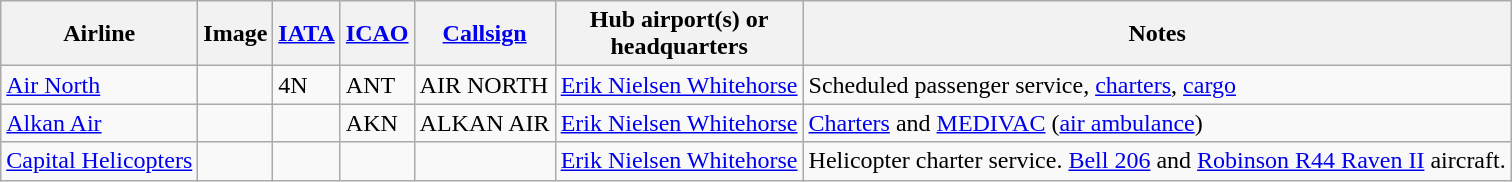<table class="wikitable sortable" style="border: 0; cellpadding: 2; cellspacing: 3;">
<tr style="vertical-align:middle;">
<th>Airline</th>
<th>Image</th>
<th><a href='#'>IATA</a></th>
<th><a href='#'>ICAO</a></th>
<th><a href='#'>Callsign</a></th>
<th>Hub airport(s) or<br>headquarters</th>
<th class="unsortable">Notes</th>
</tr>
<tr>
<td><a href='#'>Air North</a></td>
<td></td>
<td>4N</td>
<td>ANT</td>
<td>AIR NORTH</td>
<td><a href='#'>Erik Nielsen Whitehorse</a></td>
<td>Scheduled passenger service, <a href='#'>charters</a>, <a href='#'>cargo</a></td>
</tr>
<tr>
<td><a href='#'>Alkan Air</a></td>
<td></td>
<td></td>
<td>AKN</td>
<td>ALKAN AIR</td>
<td><a href='#'>Erik Nielsen Whitehorse</a></td>
<td><a href='#'>Charters</a> and <a href='#'>MEDIVAC</a> (<a href='#'>air ambulance</a>)</td>
</tr>
<tr>
<td><a href='#'>Capital Helicopters</a></td>
<td></td>
<td></td>
<td></td>
<td></td>
<td><a href='#'>Erik Nielsen Whitehorse</a></td>
<td>Helicopter charter service. <a href='#'>Bell 206</a> and <a href='#'>Robinson R44 Raven II</a> aircraft.</td>
</tr>
</table>
